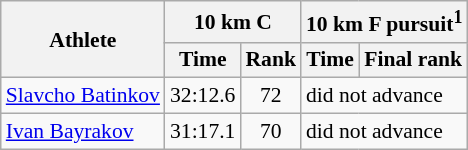<table class="wikitable" border="1" style="font-size:90%">
<tr>
<th rowspan=2>Athlete</th>
<th colspan=2>10 km C</th>
<th colspan=2>10 km F pursuit<sup>1</sup></th>
</tr>
<tr>
<th>Time</th>
<th>Rank</th>
<th>Time</th>
<th>Final rank</th>
</tr>
<tr>
<td><a href='#'>Slavcho Batinkov</a></td>
<td align=center>32:12.6</td>
<td align=center>72</td>
<td colspan="2">did not advance</td>
</tr>
<tr>
<td><a href='#'>Ivan Bayrakov</a></td>
<td align=center>31:17.1</td>
<td align=center>70</td>
<td colspan="2">did not advance</td>
</tr>
</table>
